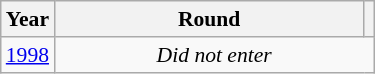<table class="wikitable" style="text-align: center; font-size:90%">
<tr>
<th>Year</th>
<th style="width:200px">Round</th>
<th></th>
</tr>
<tr>
<td><a href='#'>1998</a></td>
<td colspan="2"><em>Did not enter</em></td>
</tr>
</table>
